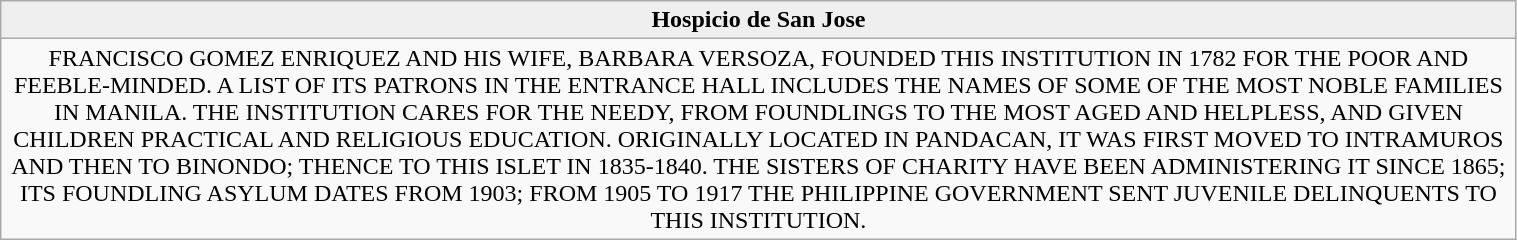<table class="wikitable" style="width:80%; text-align:center;">
<tr>
<th style="width:20%; background:#efefef;">Hospicio de San Jose</th>
</tr>
<tr>
<td>FRANCISCO GOMEZ ENRIQUEZ AND HIS WIFE, BARBARA VERSOZA, FOUNDED THIS INSTITUTION IN 1782 FOR THE POOR AND FEEBLE-MINDED. A LIST OF ITS PATRONS IN THE ENTRANCE HALL INCLUDES THE NAMES OF SOME OF THE MOST NOBLE FAMILIES IN MANILA. THE INSTITUTION CARES FOR THE NEEDY, FROM FOUNDLINGS TO THE MOST AGED AND HELPLESS, AND GIVEN CHILDREN PRACTICAL AND RELIGIOUS EDUCATION. ORIGINALLY LOCATED IN PANDACAN, IT WAS FIRST MOVED TO INTRAMUROS AND THEN TO BINONDO; THENCE TO THIS ISLET IN 1835-1840. THE SISTERS OF CHARITY HAVE BEEN ADMINISTERING IT SINCE 1865; ITS FOUNDLING ASYLUM DATES FROM 1903; FROM 1905 TO 1917 THE PHILIPPINE GOVERNMENT SENT JUVENILE DELINQUENTS TO THIS INSTITUTION.</td>
</tr>
</table>
